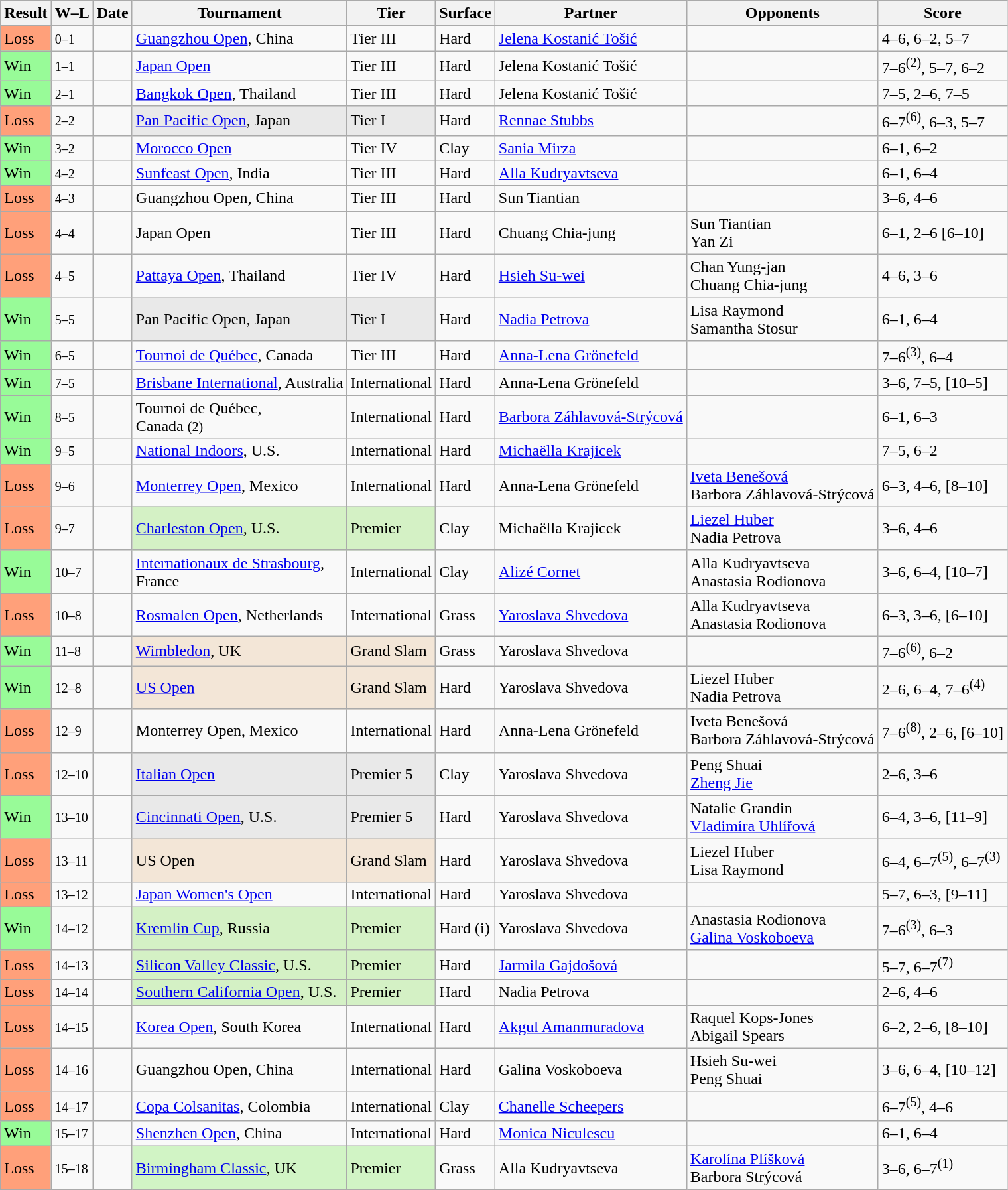<table class="sortable wikitable">
<tr>
<th>Result</th>
<th class="unsortable">W–L</th>
<th>Date</th>
<th>Tournament</th>
<th>Tier</th>
<th>Surface</th>
<th>Partner</th>
<th>Opponents</th>
<th class="unsortable">Score</th>
</tr>
<tr>
<td style="background:#ffa07a;">Loss</td>
<td><small>0–1</small></td>
<td></td>
<td><a href='#'>Guangzhou Open</a>, China</td>
<td>Tier III</td>
<td>Hard</td>
<td> <a href='#'>Jelena Kostanić Tošić</a></td>
<td></td>
<td>4–6, 6–2, 5–7</td>
</tr>
<tr>
<td style="background:#98fb98;">Win</td>
<td><small>1–1</small></td>
<td></td>
<td><a href='#'>Japan Open</a></td>
<td>Tier III</td>
<td>Hard</td>
<td> Jelena Kostanić Tošić</td>
<td></td>
<td>7–6<sup>(2)</sup>, 5–7, 6–2</td>
</tr>
<tr>
<td style="background:#98fb98;">Win</td>
<td><small>2–1</small></td>
<td><a href='#'></a></td>
<td><a href='#'>Bangkok Open</a>, Thailand</td>
<td>Tier III</td>
<td>Hard</td>
<td> Jelena Kostanić Tošić</td>
<td></td>
<td>7–5, 2–6, 7–5</td>
</tr>
<tr>
<td style="background:#ffa07a;">Loss</td>
<td><small>2–2</small></td>
<td><a href='#'></a></td>
<td style="background:#e9e9e9;"><a href='#'>Pan Pacific Open</a>, Japan</td>
<td style="background:#e9e9e9;">Tier I</td>
<td>Hard</td>
<td> <a href='#'>Rennae Stubbs</a></td>
<td></td>
<td>6–7<sup>(6)</sup>, 6–3, 5–7</td>
</tr>
<tr>
<td style="background:#98fb98;">Win</td>
<td><small>3–2</small></td>
<td><a href='#'></a></td>
<td><a href='#'>Morocco Open</a></td>
<td>Tier IV</td>
<td>Clay</td>
<td> <a href='#'>Sania Mirza</a></td>
<td></td>
<td>6–1, 6–2</td>
</tr>
<tr>
<td style="background:#98fb98;">Win</td>
<td><small>4–2</small></td>
<td><a href='#'></a></td>
<td><a href='#'>Sunfeast Open</a>, India</td>
<td>Tier III</td>
<td>Hard</td>
<td> <a href='#'>Alla Kudryavtseva</a></td>
<td></td>
<td>6–1, 6–4</td>
</tr>
<tr>
<td style="background:#ffa07a;">Loss</td>
<td><small>4–3</small></td>
<td></td>
<td>Guangzhou Open, China</td>
<td>Tier III</td>
<td>Hard</td>
<td> Sun Tiantian</td>
<td></td>
<td>3–6, 4–6</td>
</tr>
<tr>
<td style="background:#ffa07a;">Loss</td>
<td><small>4–4</small></td>
<td><a href='#'></a></td>
<td>Japan Open</td>
<td>Tier III</td>
<td>Hard</td>
<td> Chuang Chia-jung</td>
<td> Sun Tiantian<br> Yan Zi</td>
<td>6–1, 2–6 [6–10]</td>
</tr>
<tr>
<td style="background:#ffa07a;">Loss</td>
<td><small>4–5</small></td>
<td><a href='#'></a></td>
<td><a href='#'>Pattaya Open</a>, Thailand</td>
<td>Tier IV</td>
<td>Hard</td>
<td> <a href='#'>Hsieh Su-wei</a></td>
<td> Chan Yung-jan<br> Chuang Chia-jung</td>
<td>4–6, 3–6</td>
</tr>
<tr>
<td style="background:#98fb98;">Win</td>
<td><small>5–5</small></td>
<td><a href='#'></a></td>
<td style="background:#e9e9e9;">Pan Pacific Open, Japan</td>
<td bgcolor=e9e9e9>Tier I</td>
<td>Hard</td>
<td> <a href='#'>Nadia Petrova</a></td>
<td> Lisa Raymond<br> Samantha Stosur</td>
<td>6–1, 6–4</td>
</tr>
<tr>
<td style="background:#98fb98;">Win</td>
<td><small>6–5</small></td>
<td><a href='#'></a></td>
<td><a href='#'>Tournoi de Québec</a>, Canada</td>
<td>Tier III</td>
<td>Hard</td>
<td> <a href='#'>Anna-Lena Grönefeld</a></td>
<td></td>
<td>7–6<sup>(3)</sup>, 6–4</td>
</tr>
<tr>
<td style="background:#98fb98;">Win</td>
<td><small>7–5</small></td>
<td><a href='#'></a></td>
<td><a href='#'>Brisbane International</a>, Australia</td>
<td>International</td>
<td>Hard</td>
<td> Anna-Lena Grönefeld</td>
<td></td>
<td>3–6, 7–5, [10–5]</td>
</tr>
<tr>
<td style="background:#98fb98;">Win</td>
<td><small>8–5</small></td>
<td><a href='#'></a></td>
<td>Tournoi de Québec, <br>Canada <small>(2)</small></td>
<td>International</td>
<td>Hard</td>
<td> <a href='#'>Barbora Záhlavová-Strýcová</a></td>
<td></td>
<td>6–1, 6–3</td>
</tr>
<tr>
<td style="background:#98fb98;">Win</td>
<td><small>9–5</small></td>
<td></td>
<td><a href='#'>National Indoors</a>, U.S.</td>
<td>International</td>
<td>Hard</td>
<td> <a href='#'>Michaëlla Krajicek</a></td>
<td></td>
<td>7–5, 6–2</td>
</tr>
<tr>
<td style="background:#ffa07a;">Loss</td>
<td><small>9–6</small></td>
<td><a href='#'></a></td>
<td><a href='#'>Monterrey Open</a>, Mexico</td>
<td>International</td>
<td>Hard</td>
<td> Anna-Lena Grönefeld</td>
<td> <a href='#'>Iveta Benešová</a><br> Barbora Záhlavová-Strýcová</td>
<td>6–3, 4–6, [8–10]</td>
</tr>
<tr>
<td style="background:#ffa07a;">Loss</td>
<td><small>9–7</small></td>
<td><a href='#'></a></td>
<td style="background:#d4f1c5;"><a href='#'>Charleston Open</a>, U.S.</td>
<td bgcolor=d4f1c5>Premier</td>
<td>Clay</td>
<td> Michaëlla Krajicek</td>
<td> <a href='#'>Liezel Huber</a><br> Nadia Petrova</td>
<td>3–6, 4–6</td>
</tr>
<tr>
<td style="background:#98fb98;">Win</td>
<td><small>10–7</small></td>
<td><a href='#'></a></td>
<td><a href='#'>Internationaux de Strasbourg</a>, <br>France</td>
<td>International</td>
<td>Clay</td>
<td> <a href='#'>Alizé Cornet</a></td>
<td> Alla Kudryavtseva<br> Anastasia Rodionova</td>
<td>3–6, 6–4, [10–7]</td>
</tr>
<tr>
<td style="background:#ffa07a;">Loss</td>
<td><small>10–8</small></td>
<td><a href='#'></a></td>
<td><a href='#'>Rosmalen Open</a>, Netherlands</td>
<td>International</td>
<td>Grass</td>
<td> <a href='#'>Yaroslava Shvedova</a></td>
<td> Alla Kudryavtseva<br> Anastasia Rodionova</td>
<td>6–3, 3–6, [6–10]</td>
</tr>
<tr>
<td style="background:#98fb98;">Win</td>
<td><small>11–8</small></td>
<td><a href='#'></a></td>
<td style="background:#f3e6d7;"><a href='#'>Wimbledon</a>, UK</td>
<td bgcolor=f3e6d7>Grand Slam</td>
<td>Grass</td>
<td> Yaroslava Shvedova</td>
<td></td>
<td>7–6<sup>(6)</sup>, 6–2</td>
</tr>
<tr>
<td style="background:#98fb98;">Win</td>
<td><small>12–8</small></td>
<td><a href='#'></a></td>
<td style="background:#f3e6d7;"><a href='#'>US Open</a></td>
<td bgcolor=f3e6d7>Grand Slam</td>
<td>Hard</td>
<td> Yaroslava Shvedova</td>
<td> Liezel Huber<br> Nadia Petrova</td>
<td>2–6, 6–4, 7–6<sup>(4)</sup></td>
</tr>
<tr>
<td style="background:#ffa07a;">Loss</td>
<td><small>12–9</small></td>
<td><a href='#'></a></td>
<td>Monterrey Open, Mexico</td>
<td>International</td>
<td>Hard</td>
<td> Anna-Lena Grönefeld</td>
<td> Iveta Benešová<br> Barbora Záhlavová-Strýcová</td>
<td>7–6<sup>(8)</sup>, 2–6, [6–10]</td>
</tr>
<tr>
<td style="background:#ffa07a;">Loss</td>
<td><small>12–10</small></td>
<td><a href='#'></a></td>
<td style="background:#e9e9e9;"><a href='#'>Italian Open</a></td>
<td bgcolor=e9e9e9>Premier 5</td>
<td>Clay</td>
<td> Yaroslava Shvedova</td>
<td> Peng Shuai<br> <a href='#'>Zheng Jie</a></td>
<td>2–6, 3–6</td>
</tr>
<tr>
<td style="background:#98fb98;">Win</td>
<td><small>13–10</small></td>
<td><a href='#'></a></td>
<td style="background:#e9e9e9;"><a href='#'>Cincinnati Open</a>, U.S.</td>
<td bgcolor=e9e9e9>Premier 5</td>
<td>Hard</td>
<td> Yaroslava Shvedova</td>
<td> Natalie Grandin<br> <a href='#'>Vladimíra Uhlířová</a></td>
<td>6–4, 3–6, [11–9]</td>
</tr>
<tr>
<td style="background:#ffa07a;">Loss</td>
<td><small>13–11</small></td>
<td><a href='#'></a></td>
<td style="background:#f3e6d7;">US Open</td>
<td bgcolor=f3e6d7>Grand Slam</td>
<td>Hard</td>
<td> Yaroslava Shvedova</td>
<td> Liezel Huber<br> Lisa Raymond</td>
<td>6–4, 6–7<sup>(5)</sup>, 6–7<sup>(3)</sup></td>
</tr>
<tr>
<td style="background:#ffa07a;">Loss</td>
<td><small>13–12</small></td>
<td><a href='#'></a></td>
<td><a href='#'>Japan Women's Open</a></td>
<td>International</td>
<td>Hard</td>
<td> Yaroslava Shvedova</td>
<td></td>
<td>5–7, 6–3, [9–11]</td>
</tr>
<tr>
<td style="background:#98fb98;">Win</td>
<td><small>14–12</small></td>
<td><a href='#'></a></td>
<td style="background:#d4f1c5;"><a href='#'>Kremlin Cup</a>, Russia</td>
<td bgcolor=d4f1c5>Premier</td>
<td>Hard (i)</td>
<td> Yaroslava Shvedova</td>
<td> Anastasia Rodionova<br> <a href='#'>Galina Voskoboeva</a></td>
<td>7–6<sup>(3)</sup>, 6–3</td>
</tr>
<tr>
<td style="background:#ffa07a;">Loss</td>
<td><small>14–13</small></td>
<td><a href='#'></a></td>
<td style="background:#d4f1c5;"><a href='#'>Silicon Valley Classic</a>, U.S.</td>
<td style="background:#d4f1c5;">Premier</td>
<td>Hard</td>
<td> <a href='#'>Jarmila Gajdošová</a></td>
<td></td>
<td>5–7, 6–7<sup>(7)</sup></td>
</tr>
<tr>
<td style="background:#ffa07a;">Loss</td>
<td><small>14–14</small></td>
<td><a href='#'></a></td>
<td style="background:#d4f1c5;"><a href='#'>Southern California Open</a>, U.S.</td>
<td style="background:#d4f1c5;">Premier</td>
<td>Hard</td>
<td> Nadia Petrova</td>
<td></td>
<td>2–6, 4–6</td>
</tr>
<tr>
<td style="background:#ffa07a;">Loss</td>
<td><small>14–15</small></td>
<td><a href='#'></a></td>
<td><a href='#'>Korea Open</a>, South Korea</td>
<td>International</td>
<td>Hard</td>
<td> <a href='#'>Akgul Amanmuradova</a></td>
<td> Raquel Kops-Jones<br> Abigail Spears</td>
<td>6–2, 2–6, [8–10]</td>
</tr>
<tr>
<td style="background:#ffa07a;">Loss</td>
<td><small>14–16</small></td>
<td><a href='#'></a></td>
<td>Guangzhou Open, China</td>
<td>International</td>
<td>Hard</td>
<td> Galina Voskoboeva</td>
<td> Hsieh Su-wei<br> Peng Shuai</td>
<td>3–6, 6–4, [10–12]</td>
</tr>
<tr>
<td style="background:#ffa07a;">Loss</td>
<td><small>14–17</small></td>
<td><a href='#'></a></td>
<td><a href='#'>Copa Colsanitas</a>, Colombia</td>
<td>International</td>
<td>Clay</td>
<td> <a href='#'>Chanelle Scheepers</a></td>
<td></td>
<td>6–7<sup>(5)</sup>, 4–6</td>
</tr>
<tr>
<td style="background:#98fb98;">Win</td>
<td><small>15–17</small></td>
<td><a href='#'></a></td>
<td><a href='#'>Shenzhen Open</a>, China</td>
<td>International</td>
<td>Hard</td>
<td> <a href='#'>Monica Niculescu</a></td>
<td></td>
<td>6–1, 6–4</td>
</tr>
<tr>
<td style="background:#ffa07a;">Loss</td>
<td><small>15–18</small></td>
<td><a href='#'></a></td>
<td style="background:#d1f4c5;"><a href='#'>Birmingham Classic</a>, UK</td>
<td bgcolor=d1f4c5>Premier</td>
<td>Grass</td>
<td> Alla Kudryavtseva</td>
<td> <a href='#'>Karolína Plíšková</a><br> Barbora Strýcová</td>
<td>3–6, 6–7<sup>(1)</sup></td>
</tr>
</table>
